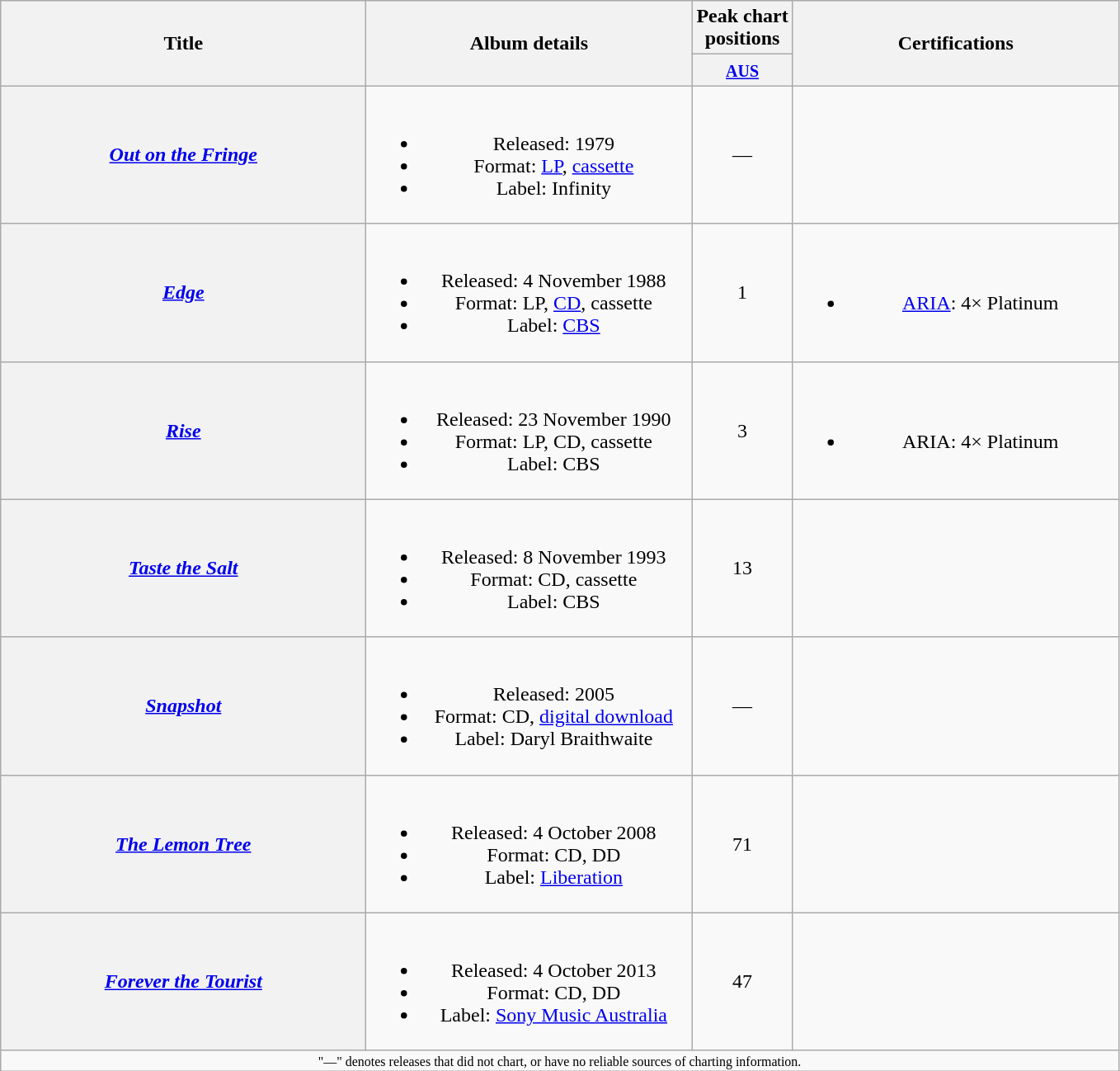<table class="wikitable plainrowheaders" style="text-align:center;" border="1">
<tr>
<th scope="col" rowspan="2" style="width:18em;">Title</th>
<th scope="col" rowspan="2" style="width:16em;">Album details</th>
<th scope="col" colspan="1">Peak chart<br>positions</th>
<th scope="col" rowspan="2" style="width:16em;">Certifications</th>
</tr>
<tr>
<th scope="col" style="text-align:center;"><small><a href='#'>AUS</a></small><br></th>
</tr>
<tr>
<th scope="row"><em><a href='#'>Out on the Fringe</a></em></th>
<td><br><ul><li>Released: 1979</li><li>Format: <a href='#'>LP</a>, <a href='#'>cassette</a></li><li>Label: Infinity</li></ul></td>
<td>—</td>
<td></td>
</tr>
<tr>
<th scope="row"><em><a href='#'>Edge</a></em></th>
<td><br><ul><li>Released: 4 November 1988</li><li>Format: LP, <a href='#'>CD</a>, cassette</li><li>Label: <a href='#'>CBS</a></li></ul></td>
<td>1</td>
<td><br><ul><li><a href='#'>ARIA</a>: 4× Platinum</li></ul></td>
</tr>
<tr>
<th scope="row"><em><a href='#'>Rise</a></em></th>
<td><br><ul><li>Released: 23 November 1990</li><li>Format: LP, CD, cassette</li><li>Label: CBS</li></ul></td>
<td>3</td>
<td><br><ul><li>ARIA: 4× Platinum</li></ul></td>
</tr>
<tr>
<th scope="row"><em><a href='#'>Taste the Salt</a></em></th>
<td><br><ul><li>Released: 8 November 1993</li><li>Format: CD, cassette</li><li>Label: CBS</li></ul></td>
<td>13</td>
<td></td>
</tr>
<tr>
<th scope="row"><em><a href='#'>Snapshot</a></em></th>
<td><br><ul><li>Released: 2005</li><li>Format: CD, <a href='#'>digital download</a></li><li>Label: Daryl Braithwaite</li></ul></td>
<td>—</td>
<td></td>
</tr>
<tr>
<th scope="row"><em><a href='#'>The Lemon Tree</a></em></th>
<td><br><ul><li>Released: 4 October 2008</li><li>Format: CD, DD</li><li>Label: <a href='#'>Liberation</a></li></ul></td>
<td>71</td>
<td></td>
</tr>
<tr>
<th scope="row"><em><a href='#'>Forever the Tourist</a></em></th>
<td><br><ul><li>Released: 4 October 2013</li><li>Format: CD, DD</li><li>Label: <a href='#'>Sony Music Australia</a></li></ul></td>
<td>47</td>
<td></td>
</tr>
<tr>
<td colspan="5" style="font-size: 8pt">"—" denotes releases that did not chart, or have no reliable sources of charting information.</td>
</tr>
</table>
